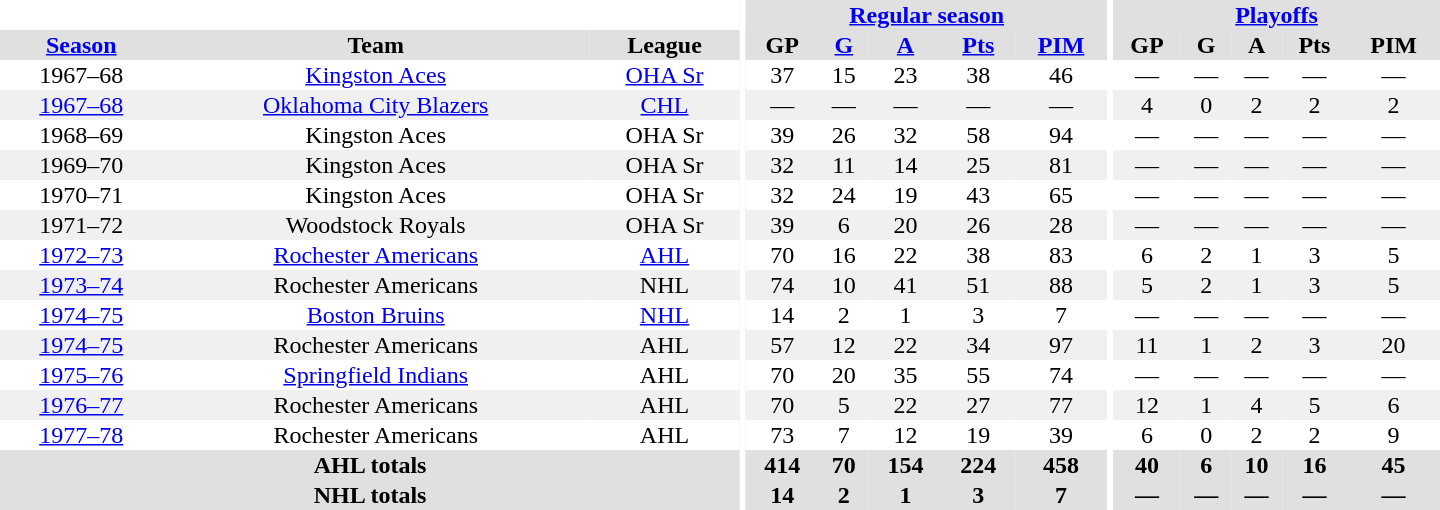<table border="0" cellpadding="1" cellspacing="0" style="text-align:center; width:60em">
<tr bgcolor="#e0e0e0">
<th colspan="3" bgcolor="#ffffff"></th>
<th rowspan="100" bgcolor="#ffffff"></th>
<th colspan="5"><a href='#'>Regular season</a></th>
<th rowspan="100" bgcolor="#ffffff"></th>
<th colspan="5"><a href='#'>Playoffs</a></th>
</tr>
<tr bgcolor="#e0e0e0">
<th><a href='#'>Season</a></th>
<th>Team</th>
<th>League</th>
<th>GP</th>
<th><a href='#'>G</a></th>
<th><a href='#'>A</a></th>
<th><a href='#'>Pts</a></th>
<th><a href='#'>PIM</a></th>
<th>GP</th>
<th>G</th>
<th>A</th>
<th>Pts</th>
<th>PIM</th>
</tr>
<tr>
<td>1967–68</td>
<td><a href='#'>Kingston Aces</a></td>
<td><a href='#'>OHA Sr</a></td>
<td>37</td>
<td>15</td>
<td>23</td>
<td>38</td>
<td>46</td>
<td>—</td>
<td>—</td>
<td>—</td>
<td>—</td>
<td>—</td>
</tr>
<tr bgcolor="#f0f0f0">
<td><a href='#'>1967–68</a></td>
<td><a href='#'>Oklahoma City Blazers</a></td>
<td><a href='#'>CHL</a></td>
<td>—</td>
<td>—</td>
<td>—</td>
<td>—</td>
<td>—</td>
<td>4</td>
<td>0</td>
<td>2</td>
<td>2</td>
<td>2</td>
</tr>
<tr>
<td>1968–69</td>
<td>Kingston Aces</td>
<td>OHA Sr</td>
<td>39</td>
<td>26</td>
<td>32</td>
<td>58</td>
<td>94</td>
<td>—</td>
<td>—</td>
<td>—</td>
<td>—</td>
<td>—</td>
</tr>
<tr bgcolor="#f0f0f0">
<td>1969–70</td>
<td>Kingston Aces</td>
<td>OHA Sr</td>
<td>32</td>
<td>11</td>
<td>14</td>
<td>25</td>
<td>81</td>
<td>—</td>
<td>—</td>
<td>—</td>
<td>—</td>
<td>—</td>
</tr>
<tr>
<td>1970–71</td>
<td>Kingston Aces</td>
<td>OHA Sr</td>
<td>32</td>
<td>24</td>
<td>19</td>
<td>43</td>
<td>65</td>
<td>—</td>
<td>—</td>
<td>—</td>
<td>—</td>
<td>—</td>
</tr>
<tr bgcolor="#f0f0f0">
<td>1971–72</td>
<td>Woodstock Royals</td>
<td>OHA Sr</td>
<td>39</td>
<td>6</td>
<td>20</td>
<td>26</td>
<td>28</td>
<td>—</td>
<td>—</td>
<td>—</td>
<td>—</td>
<td>—</td>
</tr>
<tr>
<td><a href='#'>1972–73</a></td>
<td><a href='#'>Rochester Americans</a></td>
<td><a href='#'>AHL</a></td>
<td>70</td>
<td>16</td>
<td>22</td>
<td>38</td>
<td>83</td>
<td>6</td>
<td>2</td>
<td>1</td>
<td>3</td>
<td>5</td>
</tr>
<tr bgcolor="#f0f0f0">
<td><a href='#'>1973–74</a></td>
<td>Rochester Americans</td>
<td>NHL</td>
<td>74</td>
<td>10</td>
<td>41</td>
<td>51</td>
<td>88</td>
<td>5</td>
<td>2</td>
<td>1</td>
<td>3</td>
<td>5</td>
</tr>
<tr>
<td><a href='#'>1974–75</a></td>
<td><a href='#'>Boston Bruins</a></td>
<td><a href='#'>NHL</a></td>
<td>14</td>
<td>2</td>
<td>1</td>
<td>3</td>
<td>7</td>
<td>—</td>
<td>—</td>
<td>—</td>
<td>—</td>
<td>—</td>
</tr>
<tr bgcolor="#f0f0f0">
<td><a href='#'>1974–75</a></td>
<td>Rochester Americans</td>
<td>AHL</td>
<td>57</td>
<td>12</td>
<td>22</td>
<td>34</td>
<td>97</td>
<td>11</td>
<td>1</td>
<td>2</td>
<td>3</td>
<td>20</td>
</tr>
<tr>
<td><a href='#'>1975–76</a></td>
<td><a href='#'>Springfield Indians</a></td>
<td>AHL</td>
<td>70</td>
<td>20</td>
<td>35</td>
<td>55</td>
<td>74</td>
<td>—</td>
<td>—</td>
<td>—</td>
<td>—</td>
<td>—</td>
</tr>
<tr bgcolor="#f0f0f0">
<td><a href='#'>1976–77</a></td>
<td>Rochester Americans</td>
<td>AHL</td>
<td>70</td>
<td>5</td>
<td>22</td>
<td>27</td>
<td>77</td>
<td>12</td>
<td>1</td>
<td>4</td>
<td>5</td>
<td>6</td>
</tr>
<tr>
<td><a href='#'>1977–78</a></td>
<td>Rochester Americans</td>
<td>AHL</td>
<td>73</td>
<td>7</td>
<td>12</td>
<td>19</td>
<td>39</td>
<td>6</td>
<td>0</td>
<td>2</td>
<td>2</td>
<td>9</td>
</tr>
<tr bgcolor="#e0e0e0">
<th colspan="3">AHL totals</th>
<th>414</th>
<th>70</th>
<th>154</th>
<th>224</th>
<th>458</th>
<th>40</th>
<th>6</th>
<th>10</th>
<th>16</th>
<th>45</th>
</tr>
<tr bgcolor="#e0e0e0">
<th colspan="3">NHL totals</th>
<th>14</th>
<th>2</th>
<th>1</th>
<th>3</th>
<th>7</th>
<th>—</th>
<th>—</th>
<th>—</th>
<th>—</th>
<th>—</th>
</tr>
</table>
